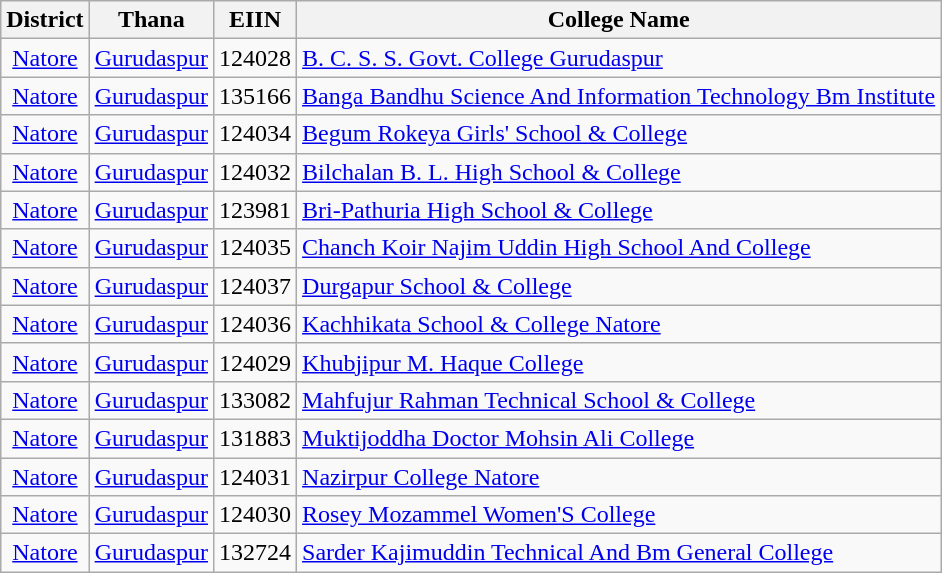<table class="wikitable">
<tr>
<th style="text-align: center;">District</th>
<th style="text-align: center;">Thana</th>
<th style="text-align: center;">EIIN</th>
<th style="text-align: center;">College Name</th>
</tr>
<tr>
<td style="text-align: center;"><a href='#'>Natore</a></td>
<td style="text-align: center;"><a href='#'>Gurudaspur</a></td>
<td style="text-align: center;">124028</td>
<td><a href='#'>B. C. S. S. Govt. College Gurudaspur</a></td>
</tr>
<tr>
<td style="text-align: center;"><a href='#'>Natore</a></td>
<td style="text-align: center;"><a href='#'>Gurudaspur</a></td>
<td style="text-align: center;">135166</td>
<td><a href='#'>Banga Bandhu Science And Information Technology Bm Institute</a></td>
</tr>
<tr>
<td style="text-align: center;"><a href='#'>Natore</a></td>
<td style="text-align: center;"><a href='#'>Gurudaspur</a></td>
<td style="text-align: center;">124034</td>
<td><a href='#'>Begum Rokeya Girls' School & College</a></td>
</tr>
<tr>
<td style="text-align: center;"><a href='#'>Natore</a></td>
<td style="text-align: center;"><a href='#'>Gurudaspur</a></td>
<td style="text-align: center;">124032</td>
<td><a href='#'>Bilchalan B. L. High School & College</a></td>
</tr>
<tr>
<td style="text-align: center;"><a href='#'>Natore</a></td>
<td style="text-align: center;"><a href='#'>Gurudaspur</a></td>
<td style="text-align: center;">123981</td>
<td><a href='#'>Bri-Pathuria High School & College</a></td>
</tr>
<tr>
<td style="text-align: center;"><a href='#'>Natore</a></td>
<td style="text-align: center;"><a href='#'>Gurudaspur</a></td>
<td style="text-align: center;">124035</td>
<td><a href='#'>Chanch Koir Najim Uddin High School And College</a></td>
</tr>
<tr>
<td style="text-align: center;"><a href='#'>Natore</a></td>
<td style="text-align: center;"><a href='#'>Gurudaspur</a></td>
<td style="text-align: center;">124037</td>
<td><a href='#'>Durgapur School & College</a></td>
</tr>
<tr>
<td style="text-align: center;"><a href='#'>Natore</a></td>
<td style="text-align: center;"><a href='#'>Gurudaspur</a></td>
<td style="text-align: center;">124036</td>
<td><a href='#'>Kachhikata School & College Natore</a></td>
</tr>
<tr>
<td style="text-align: center;"><a href='#'>Natore</a></td>
<td style="text-align: center;"><a href='#'>Gurudaspur</a></td>
<td style="text-align: center;">124029</td>
<td><a href='#'>Khubjipur M. Haque College</a></td>
</tr>
<tr>
<td style="text-align: center;"><a href='#'>Natore</a></td>
<td style="text-align: center;"><a href='#'>Gurudaspur</a></td>
<td style="text-align: center;">133082</td>
<td><a href='#'>Mahfujur Rahman Technical School & College</a></td>
</tr>
<tr>
<td style="text-align: center;"><a href='#'>Natore</a></td>
<td style="text-align: center;"><a href='#'>Gurudaspur</a></td>
<td style="text-align: center;">131883</td>
<td><a href='#'>Muktijoddha Doctor Mohsin Ali College</a></td>
</tr>
<tr>
<td style="text-align: center;"><a href='#'>Natore</a></td>
<td style="text-align: center;"><a href='#'>Gurudaspur</a></td>
<td style="text-align: center;">124031</td>
<td><a href='#'>Nazirpur College Natore</a></td>
</tr>
<tr>
<td style="text-align: center;"><a href='#'>Natore</a></td>
<td style="text-align: center;"><a href='#'>Gurudaspur</a></td>
<td style="text-align: center;">124030</td>
<td><a href='#'>Rosey Mozammel Women'S College</a></td>
</tr>
<tr>
<td style="text-align: center;"><a href='#'>Natore</a></td>
<td style="text-align: center;"><a href='#'>Gurudaspur</a></td>
<td style="text-align: center;">132724</td>
<td><a href='#'>Sarder Kajimuddin Technical And Bm General College</a></td>
</tr>
</table>
